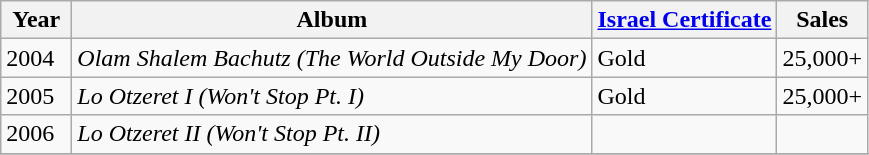<table class="wikitable">
<tr>
<th align="left" valign="top" width="40">Year</th>
<th align="left" valign="top">Album</th>
<th align="left" valign="top"><a href='#'>Israel Certificate</a></th>
<th align="left" valign="top">Sales</th>
</tr>
<tr>
<td align="left" valign="top">2004</td>
<td align="left" valign="top"><em>Olam Shalem Bachutz (The World Outside My Door)</em></td>
<td align="left" valign="top">Gold</td>
<td align="left" valign="top">25,000+</td>
</tr>
<tr>
<td align="left" valign="top">2005</td>
<td align="left" valign="top"><em>Lo Otzeret I (Won't Stop Pt. I)</em></td>
<td align="left" valign="top">Gold</td>
<td align="left" valign="top">25,000+</td>
</tr>
<tr>
<td align="left" valign="top">2006</td>
<td align="left" valign="top"><em>Lo Otzeret II (Won't Stop Pt. II)</em></td>
<td align="left" valign="top"></td>
<td align="left" valign="top"></td>
</tr>
<tr>
</tr>
</table>
